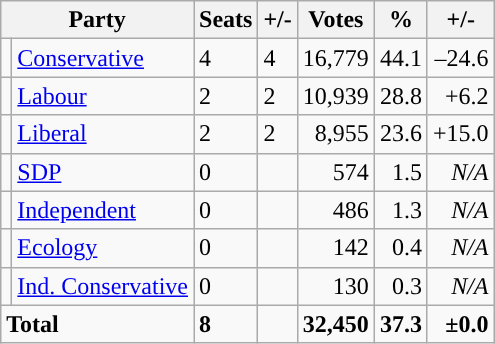<table class="wikitable sortable">
<tr>
<th colspan="2">Party</th>
<th>Seats</th>
<th>+/-</th>
<th>Votes</th>
<th>%</th>
<th>+/-</th>
</tr>
<tr>
<td style="background-color: "></td>
<td><a href='#'>Conservative</a></td>
<td>4</td>
<td> 4</td>
<td style="text-align:right;">16,779</td>
<td style="text-align:right;">44.1</td>
<td style="text-align:right;">–24.6</td>
</tr>
<tr>
<td style="background-color: "></td>
<td><a href='#'>Labour</a></td>
<td>2</td>
<td> 2</td>
<td style="text-align:right;">10,939</td>
<td style="text-align:right;">28.8</td>
<td style="text-align:right;">+6.2</td>
</tr>
<tr>
<td style="background-color: "></td>
<td><a href='#'>Liberal</a></td>
<td>2</td>
<td> 2</td>
<td style="text-align:right;">8,955</td>
<td style="text-align:right;">23.6</td>
<td style="text-align:right;">+15.0</td>
</tr>
<tr>
<td style="background-color: "></td>
<td><a href='#'>SDP</a></td>
<td>0</td>
<td></td>
<td style="text-align:right;">574</td>
<td style="text-align:right;">1.5</td>
<td style="text-align:right;"><em>N/A</em></td>
</tr>
<tr>
<td style="background-color: "></td>
<td><a href='#'>Independent</a></td>
<td>0</td>
<td></td>
<td style="text-align:right;">486</td>
<td style="text-align:right;">1.3</td>
<td style="text-align:right;"><em>N/A</em></td>
</tr>
<tr>
<td style="background-color: "></td>
<td><a href='#'>Ecology</a></td>
<td>0</td>
<td></td>
<td style="text-align:right;">142</td>
<td style="text-align:right;">0.4</td>
<td style="text-align:right;"><em>N/A</em></td>
</tr>
<tr>
<td style="background-color: "></td>
<td><a href='#'>Ind. Conservative</a></td>
<td>0</td>
<td></td>
<td style="text-align:right;">130</td>
<td style="text-align:right;">0.3</td>
<td style="text-align:right;"><em>N/A</em></td>
</tr>
<tr>
<td colspan="2"><strong>Total</strong></td>
<td><strong>8</strong></td>
<td></td>
<td style="text-align:right;"><strong>32,450</strong></td>
<td style="text-align:right;"><strong>37.3</strong></td>
<td style="text-align:right;"><strong>±0.0</strong></td>
</tr>
</table>
